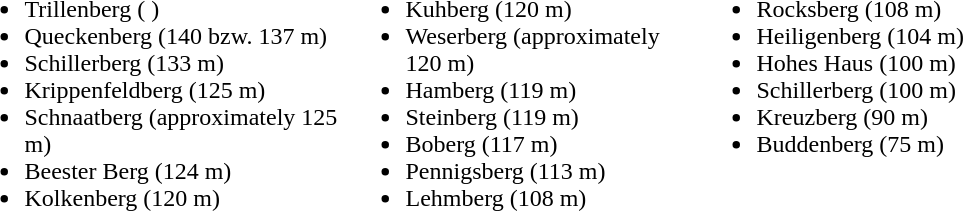<table>
<tr>
<td width="250" valign="top"><br><ul><li>Trillenberg ( )</li><li>Queckenberg (140 bzw. 137 m)</li><li>Schillerberg (133 m)</li><li>Krippenfeldberg (125 m)</li><li>Schnaatberg (approximately 125 m)</li><li>Beester Berg (124 m)</li><li>Kolkenberg (120 m)</li></ul></td>
<td width="230" valign="top"><br><ul><li>Kuhberg (120 m)</li><li>Weserberg (approximately 120 m)</li><li>Hamberg (119 m)</li><li>Steinberg (119 m)</li><li>Boberg (117 m)</li><li>Pennigsberg (113 m)</li><li>Lehmberg (108 m)</li></ul></td>
<td valign="top"><br><ul><li>Rocksberg (108 m)</li><li>Heiligenberg (104 m)</li><li>Hohes Haus (100 m)</li><li>Schillerberg (100 m)</li><li>Kreuzberg (90 m)</li><li>Buddenberg (75 m)</li></ul></td>
</tr>
</table>
